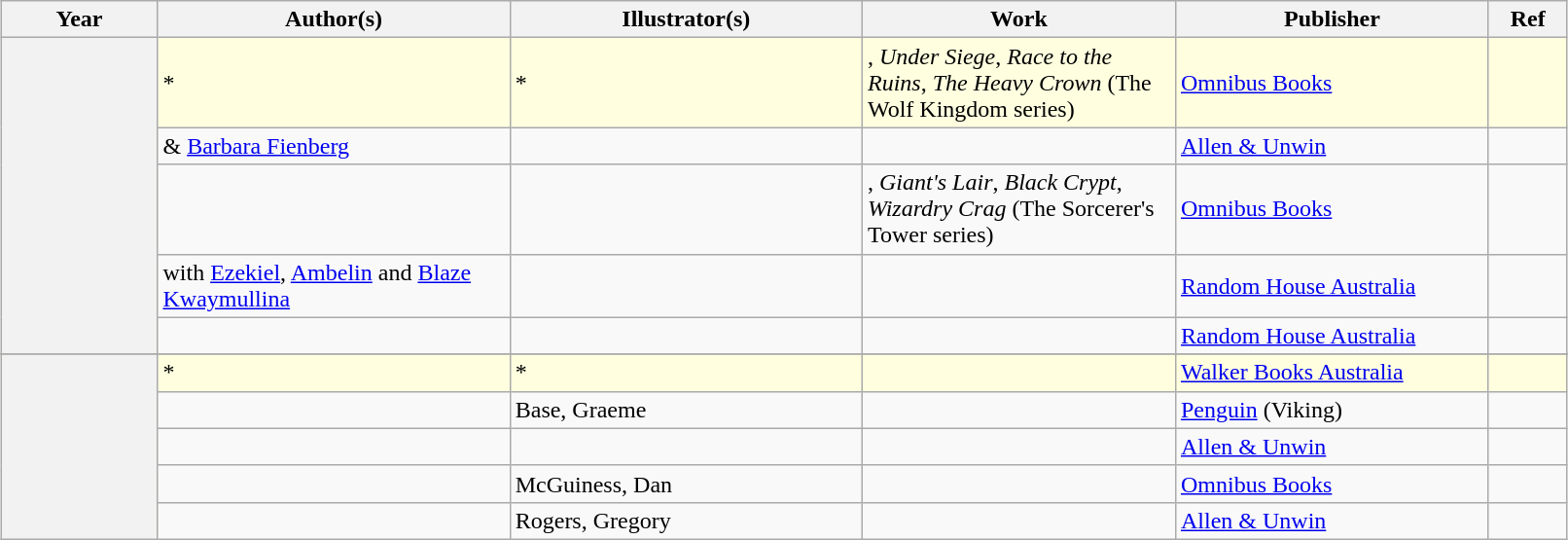<table class="sortable wikitable" width="85%" style="margin: 1em auto 1em auto">
<tr>
<th width="10%">Year</th>
<th width="22.5%">Author(s)</th>
<th width="22.5%">Illustrator(s)</th>
<th width="20%">Work</th>
<th width="20%">Publisher</th>
<th width="5%" class="unsortable">Ref</th>
</tr>
<tr style="background:lightyellow;">
<th rowspan="5" align="center"></th>
<td>*</td>
<td>*</td>
<td><em></em>, <em>Under Siege</em>, <em>Race to the Ruins</em>, <em>The Heavy Crown</em> (The Wolf Kingdom series)</td>
<td><a href='#'>Omnibus Books</a></td>
<td></td>
</tr>
<tr>
<td> & <a href='#'>Barbara Fienberg</a></td>
<td></td>
<td><em></em></td>
<td><a href='#'>Allen & Unwin</a></td>
<td></td>
</tr>
<tr>
<td></td>
<td></td>
<td><em></em>, <em>Giant's Lair</em>, <em>Black Crypt</em>, <em>Wizardry Crag</em> (The Sorcerer's Tower series)</td>
<td><a href='#'>Omnibus Books</a></td>
<td></td>
</tr>
<tr>
<td> with <a href='#'>Ezekiel</a>, <a href='#'>Ambelin</a> and <a href='#'>Blaze Kwaymullina</a></td>
<td></td>
<td><em></em></td>
<td><a href='#'>Random House Australia</a></td>
<td></td>
</tr>
<tr>
<td></td>
<td></td>
<td><em></em></td>
<td><a href='#'>Random House Australia</a></td>
<td></td>
</tr>
<tr>
</tr>
<tr style="background:lightyellow;">
<th rowspan="5" align="center"></th>
<td>*</td>
<td>*</td>
<td><em></em></td>
<td><a href='#'>Walker Books Australia</a></td>
<td></td>
</tr>
<tr>
<td></td>
<td><span>Base, Graeme</span></td>
<td><em></em></td>
<td><a href='#'>Penguin</a> (Viking)</td>
<td></td>
</tr>
<tr>
<td></td>
<td></td>
<td><em></em></td>
<td><a href='#'>Allen & Unwin</a></td>
<td></td>
</tr>
<tr>
<td></td>
<td><span>McGuiness, Dan</span></td>
<td><em></em></td>
<td><a href='#'>Omnibus Books</a></td>
<td></td>
</tr>
<tr>
<td></td>
<td><span>Rogers, Gregory</span></td>
<td><em></em></td>
<td><a href='#'>Allen & Unwin</a></td>
<td></td>
</tr>
</table>
